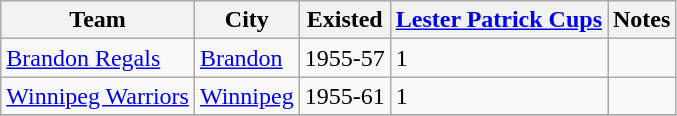<table class="wikitable">
<tr>
<th>Team</th>
<th>City</th>
<th>Existed</th>
<th><a href='#'>Lester Patrick Cups</a></th>
<th>Notes</th>
</tr>
<tr>
<td><a href='#'>Brandon Regals</a></td>
<td><a href='#'>Brandon</a></td>
<td>1955-57</td>
<td>1</td>
<td></td>
</tr>
<tr>
<td><a href='#'>Winnipeg Warriors</a></td>
<td><a href='#'>Winnipeg</a></td>
<td>1955-61</td>
<td>1</td>
<td></td>
</tr>
<tr>
</tr>
</table>
